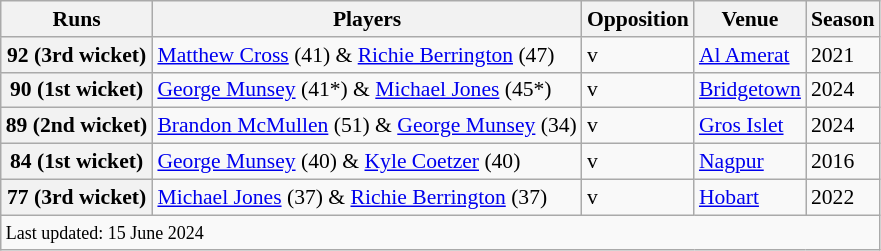<table class="wikitable"style="font-size: 90%">
<tr>
<th scope="col"><strong>Runs</strong></th>
<th scope="col"><strong>Players</strong></th>
<th scope="col"><strong>Opposition</strong></th>
<th scope="col"><strong>Venue</strong></th>
<th scope="col"><strong>Season</strong></th>
</tr>
<tr>
<th>92 (3rd wicket)</th>
<td><a href='#'>Matthew Cross</a> (41) & <a href='#'>Richie Berrington</a> (47)</td>
<td>v </td>
<td><a href='#'>Al Amerat</a></td>
<td>2021</td>
</tr>
<tr>
<th>90 (1st wicket)</th>
<td><a href='#'>George Munsey</a> (41*) & <a href='#'>Michael Jones</a> (45*)</td>
<td>v </td>
<td><a href='#'>Bridgetown</a></td>
<td>2024</td>
</tr>
<tr>
<th>89 (2nd wicket)</th>
<td><a href='#'>Brandon McMullen</a> (51) & <a href='#'>George Munsey</a> (34)</td>
<td>v </td>
<td><a href='#'>Gros Islet</a></td>
<td>2024</td>
</tr>
<tr>
<th>84 (1st wicket)</th>
<td><a href='#'>George Munsey</a> (40) & <a href='#'>Kyle Coetzer</a> (40)</td>
<td>v </td>
<td><a href='#'>Nagpur</a></td>
<td>2016</td>
</tr>
<tr>
<th>77 (3rd wicket)</th>
<td><a href='#'>Michael Jones</a> (37) & <a href='#'>Richie Berrington</a> (37)</td>
<td>v </td>
<td><a href='#'>Hobart</a></td>
<td>2022</td>
</tr>
<tr>
<td colspan="5"><small>Last updated: 15 June 2024</small></td>
</tr>
</table>
